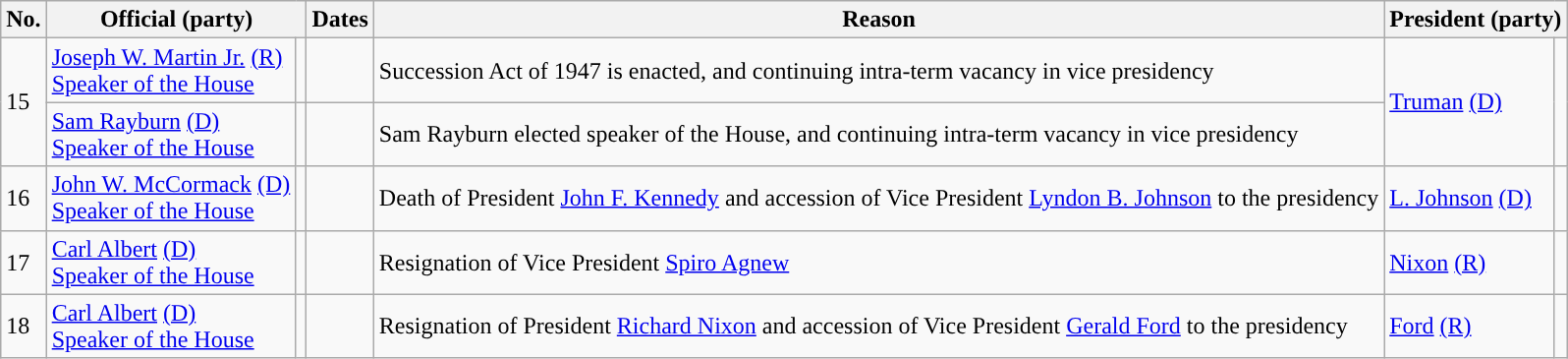<table class=wikitable>
<tr>
<th><abbr>No.</abbr></th>
<th colspan=2>Official (party)</th>
<th>Dates</th>
<th>Reason</th>
<th colspan=2>President (party)</th>
</tr>
<tr>
<td rowspan=2>15</td>
<td nowrap><a href='#'>Joseph W. Martin Jr.</a> <a href='#'>(R)</a><br><a href='#'>Speaker of the House</a></td>
<td style="background: "></td>
<td nowrap></td>
<td>Succession Act of 1947 is enacted, and continuing intra-term vacancy in vice presidency</td>
<td rowspan=2><a href='#'>Truman</a> <a href='#'>(D)</a></td>
<td rowspan=2 style="background: "></td>
</tr>
<tr>
<td><a href='#'>Sam Rayburn</a> <a href='#'>(D)</a><br><a href='#'>Speaker of the House</a></td>
<td style="background: "></td>
<td nowrap></td>
<td>Sam Rayburn elected speaker of the House, and continuing intra-term vacancy in vice presidency</td>
</tr>
<tr>
<td>16</td>
<td nowrap><a href='#'>John W. McCormack</a> <a href='#'>(D)</a><br><a href='#'>Speaker of the House</a></td>
<td style="background: "></td>
<td nowrap></td>
<td>Death of President <a href='#'>John F. Kennedy</a> and accession of Vice President <a href='#'>Lyndon B. Johnson</a> to the presidency</td>
<td nowrap><a href='#'>L. Johnson</a> <a href='#'>(D)</a></td>
<td style="background: "></td>
</tr>
<tr>
<td>17</td>
<td><a href='#'>Carl Albert</a> <a href='#'>(D)</a><br><a href='#'>Speaker of the House</a></td>
<td style="background: "></td>
<td nowrap></td>
<td>Resignation of Vice President <a href='#'>Spiro Agnew</a></td>
<td><a href='#'>Nixon</a> <a href='#'>(R)</a></td>
<td style="background: "></td>
</tr>
<tr>
<td>18</td>
<td><a href='#'>Carl Albert</a> <a href='#'>(D)</a><br><a href='#'>Speaker of the House</a></td>
<td style="background: "></td>
<td nowrap></td>
<td>Resignation of President <a href='#'>Richard Nixon</a> and accession of Vice President <a href='#'>Gerald Ford</a> to the presidency</td>
<td><a href='#'>Ford</a> <a href='#'>(R)</a></td>
<td style="background: "></td>
</tr>
</table>
